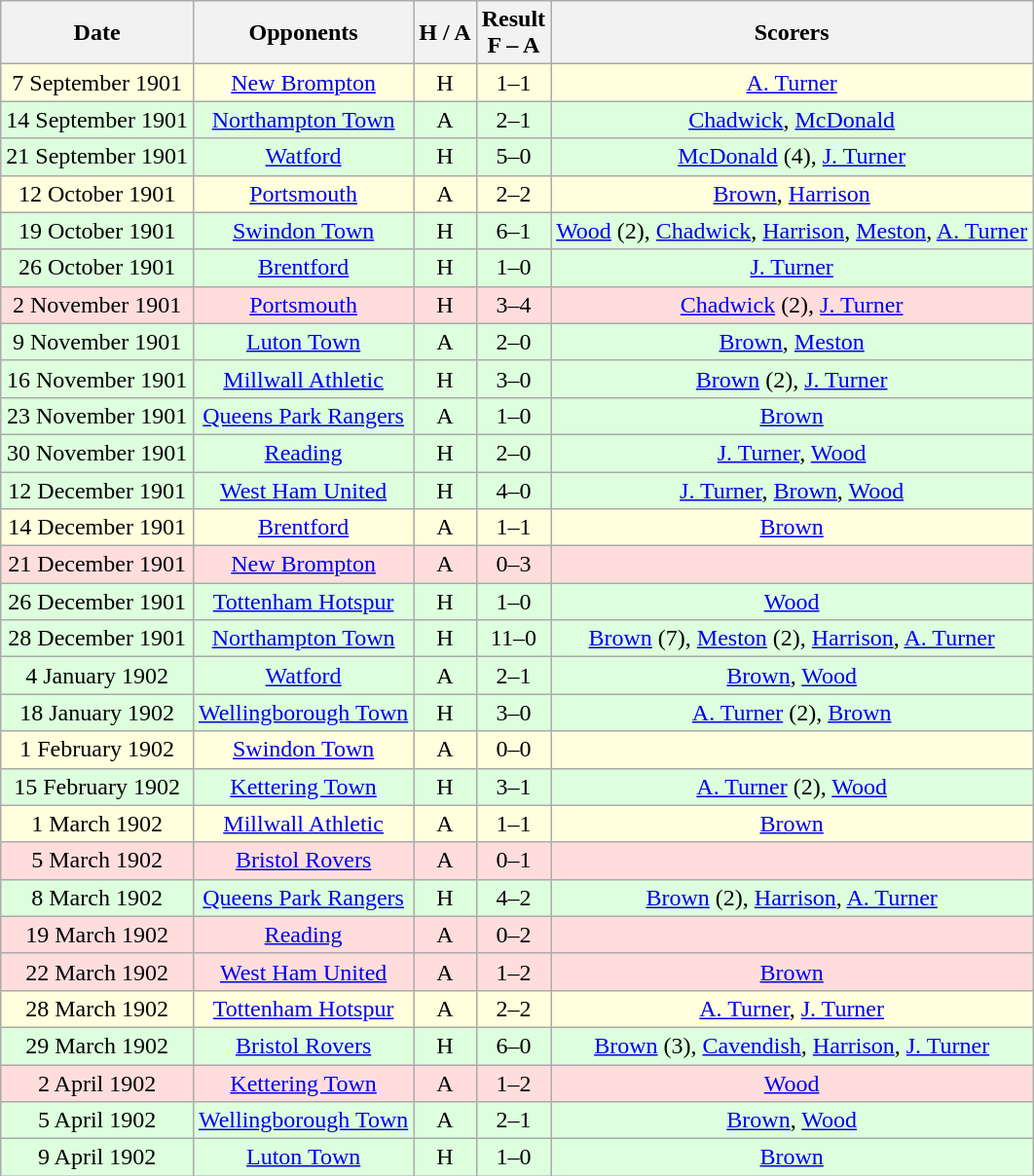<table class="wikitable" style="text-align:center">
<tr>
<th>Date</th>
<th>Opponents</th>
<th>H / A</th>
<th>Result<br>F – A</th>
<th>Scorers</th>
</tr>
<tr bgcolor="#ffffdd">
<td>7 September 1901</td>
<td><a href='#'>New Brompton</a></td>
<td>H</td>
<td>1–1</td>
<td><a href='#'>A. Turner</a></td>
</tr>
<tr bgcolor="#ddffdd">
<td>14 September 1901</td>
<td><a href='#'>Northampton Town</a></td>
<td>A</td>
<td>2–1</td>
<td><a href='#'>Chadwick</a>, <a href='#'>McDonald</a></td>
</tr>
<tr bgcolor="#ddffdd">
<td>21 September 1901</td>
<td><a href='#'>Watford</a></td>
<td>H</td>
<td>5–0</td>
<td><a href='#'>McDonald</a> (4), <a href='#'>J. Turner</a></td>
</tr>
<tr bgcolor="#ffffdd">
<td>12 October 1901</td>
<td><a href='#'>Portsmouth</a></td>
<td>A</td>
<td>2–2</td>
<td><a href='#'>Brown</a>, <a href='#'>Harrison</a></td>
</tr>
<tr bgcolor="#ddffdd">
<td>19 October 1901</td>
<td><a href='#'>Swindon Town</a></td>
<td>H</td>
<td>6–1</td>
<td><a href='#'>Wood</a> (2), <a href='#'>Chadwick</a>, <a href='#'>Harrison</a>, <a href='#'>Meston</a>, <a href='#'>A. Turner</a></td>
</tr>
<tr bgcolor="#ddffdd">
<td>26 October 1901</td>
<td><a href='#'>Brentford</a></td>
<td>H</td>
<td>1–0</td>
<td><a href='#'>J. Turner</a></td>
</tr>
<tr bgcolor="#ffdddd">
<td>2 November 1901</td>
<td><a href='#'>Portsmouth</a></td>
<td>H</td>
<td>3–4</td>
<td><a href='#'>Chadwick</a> (2), <a href='#'>J. Turner</a></td>
</tr>
<tr bgcolor="#ddffdd">
<td>9 November 1901</td>
<td><a href='#'>Luton Town</a></td>
<td>A</td>
<td>2–0</td>
<td><a href='#'>Brown</a>, <a href='#'>Meston</a></td>
</tr>
<tr bgcolor="#ddffdd">
<td>16 November 1901</td>
<td><a href='#'>Millwall Athletic</a></td>
<td>H</td>
<td>3–0</td>
<td><a href='#'>Brown</a> (2), <a href='#'>J. Turner</a></td>
</tr>
<tr bgcolor="#ddffdd">
<td>23 November 1901</td>
<td><a href='#'>Queens Park Rangers</a></td>
<td>A</td>
<td>1–0</td>
<td><a href='#'>Brown</a></td>
</tr>
<tr bgcolor="#ddffdd">
<td>30 November 1901</td>
<td><a href='#'>Reading</a></td>
<td>H</td>
<td>2–0</td>
<td><a href='#'>J. Turner</a>, <a href='#'>Wood</a></td>
</tr>
<tr bgcolor="#ddffdd">
<td>12 December 1901</td>
<td><a href='#'>West Ham United</a></td>
<td>H</td>
<td>4–0</td>
<td><a href='#'>J. Turner</a>, <a href='#'>Brown</a>, <a href='#'>Wood</a></td>
</tr>
<tr bgcolor="#ffffdd">
<td>14 December 1901</td>
<td><a href='#'>Brentford</a></td>
<td>A</td>
<td>1–1</td>
<td><a href='#'>Brown</a></td>
</tr>
<tr bgcolor="#ffdddd">
<td>21 December 1901</td>
<td><a href='#'>New Brompton</a></td>
<td>A</td>
<td>0–3</td>
<td></td>
</tr>
<tr bgcolor="#ddffdd">
<td>26 December 1901</td>
<td><a href='#'>Tottenham Hotspur</a></td>
<td>H</td>
<td>1–0</td>
<td><a href='#'>Wood</a></td>
</tr>
<tr bgcolor="#ddffdd">
<td>28 December 1901</td>
<td><a href='#'>Northampton Town</a></td>
<td>H</td>
<td>11–0</td>
<td><a href='#'>Brown</a> (7), <a href='#'>Meston</a> (2), <a href='#'>Harrison</a>, <a href='#'>A. Turner</a></td>
</tr>
<tr bgcolor="#ddffdd">
<td>4 January 1902</td>
<td><a href='#'>Watford</a></td>
<td>A</td>
<td>2–1</td>
<td><a href='#'>Brown</a>, <a href='#'>Wood</a></td>
</tr>
<tr bgcolor="#ddffdd">
<td>18 January 1902</td>
<td><a href='#'>Wellingborough Town</a></td>
<td>H</td>
<td>3–0</td>
<td><a href='#'>A. Turner</a> (2), <a href='#'>Brown</a></td>
</tr>
<tr bgcolor="#ffffdd">
<td>1 February 1902</td>
<td><a href='#'>Swindon Town</a></td>
<td>A</td>
<td>0–0</td>
<td></td>
</tr>
<tr bgcolor="#ddffdd">
<td>15 February 1902</td>
<td><a href='#'>Kettering Town</a></td>
<td>H</td>
<td>3–1</td>
<td><a href='#'>A. Turner</a> (2), <a href='#'>Wood</a></td>
</tr>
<tr bgcolor="#ffffdd">
<td>1 March 1902</td>
<td><a href='#'>Millwall Athletic</a></td>
<td>A</td>
<td>1–1</td>
<td><a href='#'>Brown</a></td>
</tr>
<tr bgcolor="#ffdddd">
<td>5 March 1902</td>
<td><a href='#'>Bristol Rovers</a></td>
<td>A</td>
<td>0–1</td>
<td></td>
</tr>
<tr bgcolor="#ddffdd">
<td>8 March 1902</td>
<td><a href='#'>Queens Park Rangers</a></td>
<td>H</td>
<td>4–2</td>
<td><a href='#'>Brown</a> (2), <a href='#'>Harrison</a>, <a href='#'>A. Turner</a></td>
</tr>
<tr bgcolor="#ffdddd">
<td>19 March 1902</td>
<td><a href='#'>Reading</a></td>
<td>A</td>
<td>0–2</td>
<td></td>
</tr>
<tr bgcolor="#ffdddd">
<td>22 March 1902</td>
<td><a href='#'>West Ham United</a></td>
<td>A</td>
<td>1–2</td>
<td><a href='#'>Brown</a></td>
</tr>
<tr bgcolor="#ffffdd">
<td>28 March 1902</td>
<td><a href='#'>Tottenham Hotspur</a></td>
<td>A</td>
<td>2–2</td>
<td><a href='#'>A. Turner</a>, <a href='#'>J. Turner</a></td>
</tr>
<tr bgcolor="#ddffdd">
<td>29 March 1902</td>
<td><a href='#'>Bristol Rovers</a></td>
<td>H</td>
<td>6–0</td>
<td><a href='#'>Brown</a> (3), <a href='#'>Cavendish</a>, <a href='#'>Harrison</a>, <a href='#'>J. Turner</a></td>
</tr>
<tr bgcolor="#ffdddd">
<td>2 April 1902</td>
<td><a href='#'>Kettering Town</a></td>
<td>A</td>
<td>1–2</td>
<td><a href='#'>Wood</a></td>
</tr>
<tr bgcolor="#ddffdd">
<td>5 April 1902</td>
<td><a href='#'>Wellingborough Town</a></td>
<td>A</td>
<td>2–1</td>
<td><a href='#'>Brown</a>, <a href='#'>Wood</a></td>
</tr>
<tr bgcolor="#ddffdd">
<td>9 April 1902</td>
<td><a href='#'>Luton Town</a></td>
<td>H</td>
<td>1–0</td>
<td><a href='#'>Brown</a></td>
</tr>
</table>
